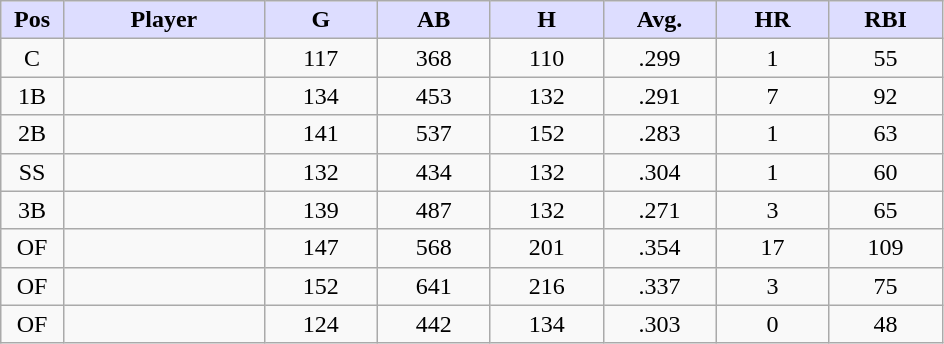<table class="wikitable sortable">
<tr>
<th style="background:#ddf; width:5%;">Pos</th>
<th style="background:#ddf; width:16%;">Player</th>
<th style="background:#ddf; width:9%;">G</th>
<th style="background:#ddf; width:9%;">AB</th>
<th style="background:#ddf; width:9%;">H</th>
<th style="background:#ddf; width:9%;">Avg.</th>
<th style="background:#ddf; width:9%;">HR</th>
<th style="background:#ddf; width:9%;">RBI</th>
</tr>
<tr style="text-align:center;">
<td>C</td>
<td></td>
<td>117</td>
<td>368</td>
<td>110</td>
<td>.299</td>
<td>1</td>
<td>55</td>
</tr>
<tr align="center">
<td>1B</td>
<td></td>
<td>134</td>
<td>453</td>
<td>132</td>
<td>.291</td>
<td>7</td>
<td>92</td>
</tr>
<tr align="center">
<td>2B</td>
<td></td>
<td>141</td>
<td>537</td>
<td>152</td>
<td>.283</td>
<td>1</td>
<td>63</td>
</tr>
<tr align="center">
<td>SS</td>
<td></td>
<td>132</td>
<td>434</td>
<td>132</td>
<td>.304</td>
<td>1</td>
<td>60</td>
</tr>
<tr align="center">
<td>3B</td>
<td></td>
<td>139</td>
<td>487</td>
<td>132</td>
<td>.271</td>
<td>3</td>
<td>65</td>
</tr>
<tr align="center">
<td>OF</td>
<td></td>
<td>147</td>
<td>568</td>
<td>201</td>
<td>.354</td>
<td>17</td>
<td>109</td>
</tr>
<tr align="center">
<td>OF</td>
<td></td>
<td>152</td>
<td>641</td>
<td>216</td>
<td>.337</td>
<td>3</td>
<td>75</td>
</tr>
<tr align="center">
<td>OF</td>
<td></td>
<td>124</td>
<td>442</td>
<td>134</td>
<td>.303</td>
<td>0</td>
<td>48</td>
</tr>
</table>
